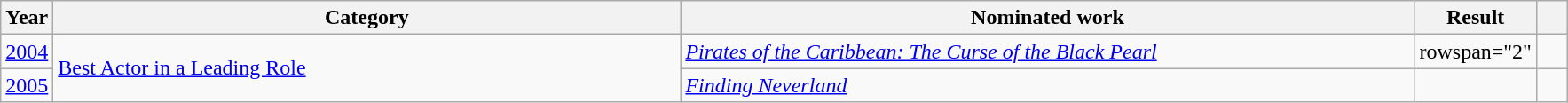<table class="wikitable sortable">
<tr>
<th scope="col" style="width:1em;">Year</th>
<th scope="col" style="width:29em;">Category</th>
<th scope="col" style="width:34em;">Nominated work</th>
<th scope="col" style="width:5em;">Result</th>
<th scope="col" style="width:1em;" class="unsortable"></th>
</tr>
<tr>
<td><a href='#'>2004</a></td>
<td rowspan="2"><a href='#'>Best Actor in a Leading Role</a></td>
<td><em><a href='#'>Pirates of the Caribbean: The Curse of the Black Pearl</a></em></td>
<td>rowspan="2" </td>
<td></td>
</tr>
<tr>
<td><a href='#'>2005</a></td>
<td><em><a href='#'>Finding Neverland</a></em></td>
<td></td>
</tr>
</table>
